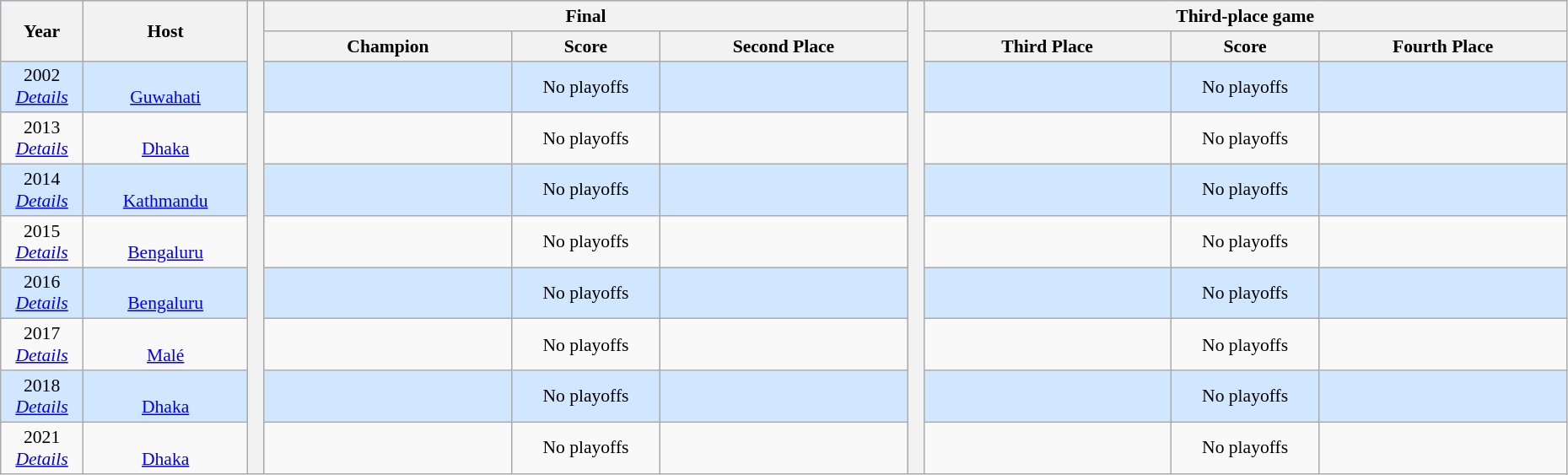<table class="wikitable" style="font-size:90%; width: 98%; text-align: center;">
<tr bgcolor=#C1D8FF>
<th rowspan=2 width=5%>Year</th>
<th rowspan=2 width=10%>Host</th>
<th rowspan="10" width="1%" bgcolor="ffffff"></th>
<th colspan=3>Final</th>
<th rowspan="10" width="1%" bgcolor="ffffff"></th>
<th colspan=3>Third-place game</th>
</tr>
<tr bgcolor=#EFEFEF>
<th width=15%>Champion</th>
<th width=9%>Score</th>
<th width=15%>Second Place</th>
<th width=15%>Third Place</th>
<th width=9%>Score</th>
<th width=15%>Fourth Place</th>
</tr>
<tr bgcolor=#D0E7FF>
<td>2002 <br> <em><a href='#'>Details</a></em></td>
<td> <br> <a href='#'>Guwahati</a></td>
<td><strong></strong></td>
<td><span>No playoffs</span></td>
<td></td>
<td></td>
<td><span>No playoffs</span></td>
<td></td>
</tr>
<tr>
<td>2013 <br> <em><a href='#'>Details</a></em></td>
<td> <br> <a href='#'>Dhaka</a></td>
<td><strong></strong></td>
<td><span>No playoffs</span></td>
<td></td>
<td></td>
<td><span>No playoffs</span></td>
<td></td>
</tr>
<tr bgcolor=#D0E7FF>
<td>2014 <br> <em><a href='#'>Details</a></em></td>
<td> <br> <a href='#'>Kathmandu</a></td>
<td><strong></strong></td>
<td><span>No playoffs</span></td>
<td></td>
<td></td>
<td><span>No playoffs</span></td>
<td></td>
</tr>
<tr>
<td>2015 <br> <em><a href='#'>Details</a></em></td>
<td> <br> <a href='#'>Bengaluru</a></td>
<td><strong></strong></td>
<td><span>No playoffs</span></td>
<td></td>
<td></td>
<td><span>No playoffs</span></td>
<td></td>
</tr>
<tr bgcolor=#D0E7FF>
<td>2016 <br> <em><a href='#'>Details</a></em></td>
<td> <br> <a href='#'>Bengaluru</a></td>
<td><strong></strong></td>
<td><span>No playoffs</span></td>
<td></td>
<td></td>
<td><span>No playoffs</span></td>
<td></td>
</tr>
<tr>
<td>2017 <br> <em><a href='#'>Details</a></em></td>
<td> <br> <a href='#'>Malé</a></td>
<td><strong></strong></td>
<td><span>No playoffs</span></td>
<td></td>
<td></td>
<td><span>No playoffs</span></td>
<td></td>
</tr>
<tr bgcolor=#D0E7FF>
<td>2018 <br> <em><a href='#'>Details</a></em></td>
<td> <br> <a href='#'>Dhaka</a></td>
<td><strong></strong></td>
<td><span>No playoffs</span></td>
<td></td>
<td></td>
<td><span>No playoffs</span></td>
<td></td>
</tr>
<tr>
<td>2021 <br> <em><a href='#'>Details</a></em></td>
<td> <br> <a href='#'>Dhaka</a></td>
<td><strong></strong></td>
<td><span>No playoffs</span></td>
<td></td>
<td></td>
<td><span>No playoffs</span></td>
<td></td>
</tr>
</table>
